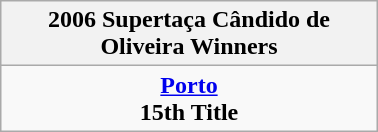<table class="wikitable" style="text-align: center; margin: 0 auto; width: 20%">
<tr>
<th>2006 Supertaça Cândido de Oliveira Winners</th>
</tr>
<tr>
<td><strong><a href='#'>Porto</a></strong><br><strong>15th Title</strong></td>
</tr>
</table>
